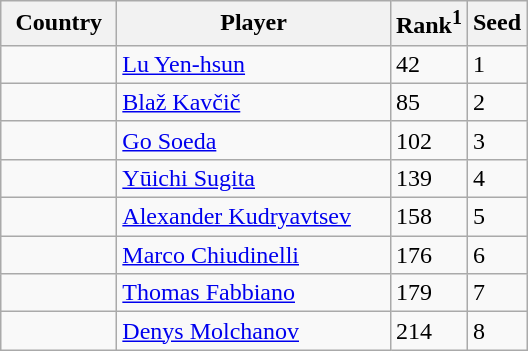<table class="sortable wikitable">
<tr>
<th width="70">Country</th>
<th width="175">Player</th>
<th>Rank<sup>1</sup></th>
<th>Seed</th>
</tr>
<tr>
<td></td>
<td><a href='#'>Lu Yen-hsun</a></td>
<td>42</td>
<td>1</td>
</tr>
<tr>
<td></td>
<td><a href='#'>Blaž Kavčič</a></td>
<td>85</td>
<td>2</td>
</tr>
<tr>
<td></td>
<td><a href='#'>Go Soeda</a></td>
<td>102</td>
<td>3</td>
</tr>
<tr>
<td></td>
<td><a href='#'>Yūichi Sugita</a></td>
<td>139</td>
<td>4</td>
</tr>
<tr>
<td></td>
<td><a href='#'>Alexander Kudryavtsev</a></td>
<td>158</td>
<td>5</td>
</tr>
<tr>
<td></td>
<td><a href='#'>Marco Chiudinelli</a></td>
<td>176</td>
<td>6</td>
</tr>
<tr>
<td></td>
<td><a href='#'>Thomas Fabbiano</a></td>
<td>179</td>
<td>7</td>
</tr>
<tr>
<td></td>
<td><a href='#'>Denys Molchanov</a></td>
<td>214</td>
<td>8</td>
</tr>
</table>
